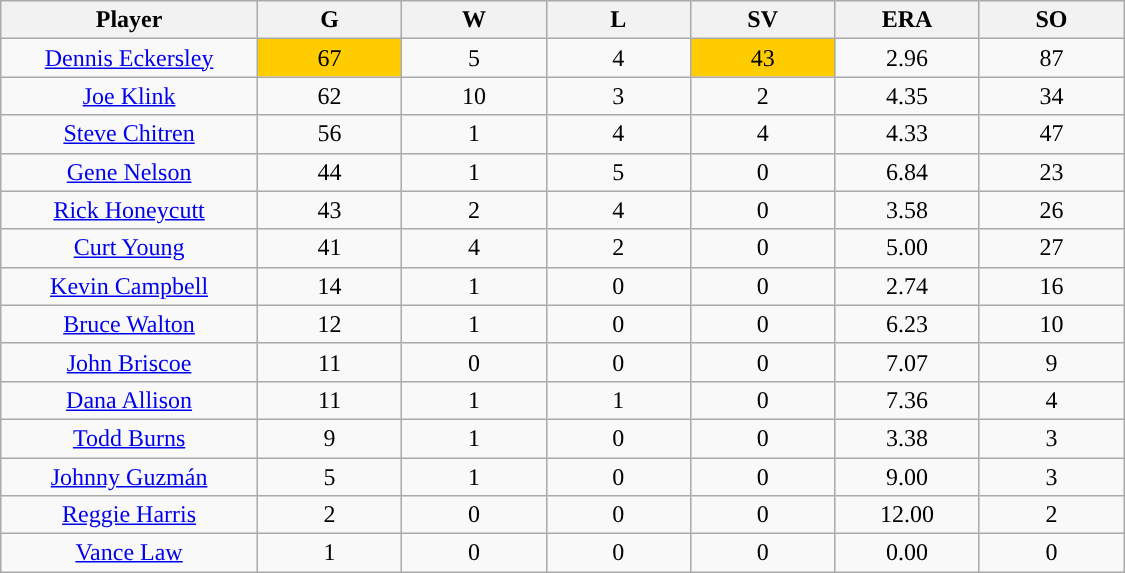<table class="wikitable sortable">
<tr>
<th bgcolor="#DDDDFF" width="16%">Player</th>
<th bgcolor="#DDDDFF" width="9%">G</th>
<th bgcolor="#DDDDFF" width="9%">W</th>
<th bgcolor="#DDDDFF" width="9%">L</th>
<th bgcolor="#DDDDFF" width="9%">SV</th>
<th bgcolor="#DDDDFF" width="9%">ERA</th>
<th bgcolor="#DDDDFF" width="9%">SO</th>
</tr>
<tr align="center">
<td><a href='#'>Dennis Eckersley</a></td>
<td bgcolor="#FFCC00">67</td>
<td>5</td>
<td>4</td>
<td bgcolor="#FFCC00">43</td>
<td>2.96</td>
<td>87</td>
</tr>
<tr align="center">
<td><a href='#'>Joe Klink</a></td>
<td>62</td>
<td>10</td>
<td>3</td>
<td>2</td>
<td>4.35</td>
<td>34</td>
</tr>
<tr align="center">
<td><a href='#'>Steve Chitren</a></td>
<td>56</td>
<td>1</td>
<td>4</td>
<td>4</td>
<td>4.33</td>
<td>47</td>
</tr>
<tr align="center">
<td><a href='#'>Gene Nelson</a></td>
<td>44</td>
<td>1</td>
<td>5</td>
<td>0</td>
<td>6.84</td>
<td>23</td>
</tr>
<tr align="center">
<td><a href='#'>Rick Honeycutt</a></td>
<td>43</td>
<td>2</td>
<td>4</td>
<td>0</td>
<td>3.58</td>
<td>26</td>
</tr>
<tr align="center">
<td><a href='#'>Curt Young</a></td>
<td>41</td>
<td>4</td>
<td>2</td>
<td>0</td>
<td>5.00</td>
<td>27</td>
</tr>
<tr align="center">
<td><a href='#'>Kevin Campbell</a></td>
<td>14</td>
<td>1</td>
<td>0</td>
<td>0</td>
<td>2.74</td>
<td>16</td>
</tr>
<tr align="center">
<td><a href='#'>Bruce Walton</a></td>
<td>12</td>
<td>1</td>
<td>0</td>
<td>0</td>
<td>6.23</td>
<td>10</td>
</tr>
<tr align="center">
<td><a href='#'>John Briscoe</a></td>
<td>11</td>
<td>0</td>
<td>0</td>
<td>0</td>
<td>7.07</td>
<td>9</td>
</tr>
<tr align="center">
<td><a href='#'>Dana Allison</a></td>
<td>11</td>
<td>1</td>
<td>1</td>
<td>0</td>
<td>7.36</td>
<td>4</td>
</tr>
<tr align="center">
<td><a href='#'>Todd Burns</a></td>
<td>9</td>
<td>1</td>
<td>0</td>
<td>0</td>
<td>3.38</td>
<td>3</td>
</tr>
<tr align="center">
<td><a href='#'>Johnny Guzmán</a></td>
<td>5</td>
<td>1</td>
<td>0</td>
<td>0</td>
<td>9.00</td>
<td>3</td>
</tr>
<tr align="center">
<td><a href='#'>Reggie Harris</a></td>
<td>2</td>
<td>0</td>
<td>0</td>
<td>0</td>
<td>12.00</td>
<td>2</td>
</tr>
<tr align="center">
<td><a href='#'>Vance Law</a></td>
<td>1</td>
<td>0</td>
<td>0</td>
<td>0</td>
<td>0.00</td>
<td>0</td>
</tr>
</table>
